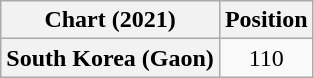<table class="wikitable plainrowheaders" style="text-align:center">
<tr>
<th scope="col">Chart (2021)</th>
<th scope="col">Position</th>
</tr>
<tr>
<th scope="row">South Korea (Gaon)</th>
<td>110</td>
</tr>
</table>
